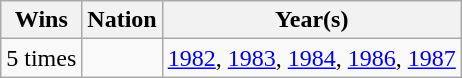<table class="wikitable">
<tr>
<th>Wins</th>
<th>Nation</th>
<th>Year(s)</th>
</tr>
<tr>
<td align=center>5 times</td>
<td></td>
<td><a href='#'>1982</a>, <a href='#'>1983</a>, <a href='#'>1984</a>, <a href='#'>1986</a>, <a href='#'>1987</a></td>
</tr>
</table>
